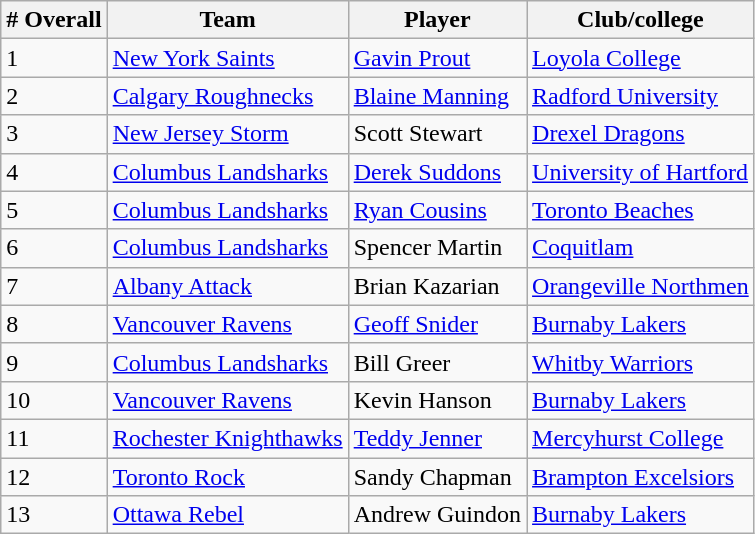<table class="wikitable">
<tr>
<th># Overall</th>
<th>Team</th>
<th>Player</th>
<th>Club/college</th>
</tr>
<tr>
<td>1</td>
<td><a href='#'>New York Saints</a></td>
<td><a href='#'>Gavin Prout</a></td>
<td><a href='#'>Loyola College</a></td>
</tr>
<tr>
<td>2</td>
<td><a href='#'>Calgary Roughnecks</a></td>
<td><a href='#'>Blaine Manning</a></td>
<td><a href='#'>Radford University</a></td>
</tr>
<tr>
<td>3</td>
<td><a href='#'>New Jersey Storm</a></td>
<td>Scott Stewart</td>
<td><a href='#'>Drexel Dragons</a></td>
</tr>
<tr>
<td>4</td>
<td><a href='#'>Columbus Landsharks</a></td>
<td><a href='#'>Derek Suddons</a></td>
<td><a href='#'>University of Hartford</a></td>
</tr>
<tr>
<td>5</td>
<td><a href='#'>Columbus Landsharks</a></td>
<td><a href='#'>Ryan Cousins</a></td>
<td><a href='#'>Toronto Beaches</a></td>
</tr>
<tr>
<td>6</td>
<td><a href='#'>Columbus Landsharks</a></td>
<td>Spencer Martin</td>
<td><a href='#'>Coquitlam</a></td>
</tr>
<tr>
<td>7</td>
<td><a href='#'>Albany Attack</a></td>
<td>Brian Kazarian</td>
<td><a href='#'>Orangeville Northmen</a></td>
</tr>
<tr>
<td>8</td>
<td><a href='#'>Vancouver Ravens</a></td>
<td><a href='#'>Geoff Snider</a></td>
<td><a href='#'>Burnaby Lakers</a></td>
</tr>
<tr>
<td>9</td>
<td><a href='#'>Columbus Landsharks</a></td>
<td>Bill Greer</td>
<td><a href='#'>Whitby Warriors</a></td>
</tr>
<tr>
<td>10</td>
<td><a href='#'>Vancouver Ravens</a></td>
<td>Kevin Hanson</td>
<td><a href='#'>Burnaby Lakers</a></td>
</tr>
<tr>
<td>11</td>
<td><a href='#'>Rochester Knighthawks</a></td>
<td><a href='#'>Teddy Jenner</a></td>
<td><a href='#'>Mercyhurst College</a></td>
</tr>
<tr>
<td>12</td>
<td><a href='#'>Toronto Rock</a></td>
<td>Sandy Chapman</td>
<td><a href='#'>Brampton Excelsiors</a></td>
</tr>
<tr>
<td>13</td>
<td><a href='#'>Ottawa Rebel</a></td>
<td>Andrew Guindon</td>
<td><a href='#'>Burnaby Lakers</a></td>
</tr>
</table>
